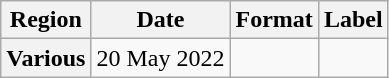<table class="wikitable plainrowheaders">
<tr>
<th scope="col">Region</th>
<th scope="col">Date</th>
<th scope="col">Format</th>
<th scope="col">Label</th>
</tr>
<tr>
<th scope="row">Various</th>
<td>20 May 2022</td>
<td></td>
<td></td>
</tr>
</table>
